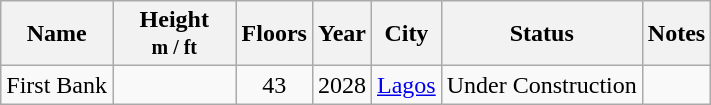<table class="wikitable sortable">
<tr>
<th>Name</th>
<th style="width:75px;">Height<br><small>m / ft</small></th>
<th>Floors</th>
<th>Year</th>
<th>City</th>
<th>Status</th>
<th class="unsortable">Notes</th>
</tr>
<tr>
<td>First Bank</td>
<td></td>
<td style="text-align:center;">43</td>
<td>2028</td>
<td><a href='#'>Lagos</a></td>
<td>Under Construction</td>
<td></td>
</tr>
</table>
